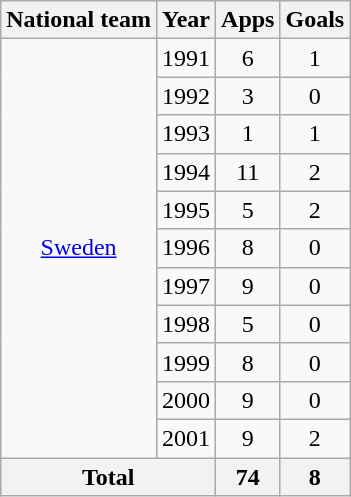<table class="wikitable" style="text-align:center">
<tr>
<th>National team</th>
<th>Year</th>
<th>Apps</th>
<th>Goals</th>
</tr>
<tr>
<td rowspan="11"><a href='#'>Sweden</a></td>
<td>1991</td>
<td>6</td>
<td>1</td>
</tr>
<tr>
<td>1992</td>
<td>3</td>
<td>0</td>
</tr>
<tr>
<td>1993</td>
<td>1</td>
<td>1</td>
</tr>
<tr>
<td>1994</td>
<td>11</td>
<td>2</td>
</tr>
<tr>
<td>1995</td>
<td>5</td>
<td>2</td>
</tr>
<tr>
<td>1996</td>
<td>8</td>
<td>0</td>
</tr>
<tr>
<td>1997</td>
<td>9</td>
<td>0</td>
</tr>
<tr>
<td>1998</td>
<td>5</td>
<td>0</td>
</tr>
<tr>
<td>1999</td>
<td>8</td>
<td>0</td>
</tr>
<tr>
<td>2000</td>
<td>9</td>
<td>0</td>
</tr>
<tr>
<td>2001</td>
<td>9</td>
<td>2</td>
</tr>
<tr>
<th colspan="2">Total</th>
<th>74</th>
<th>8</th>
</tr>
</table>
